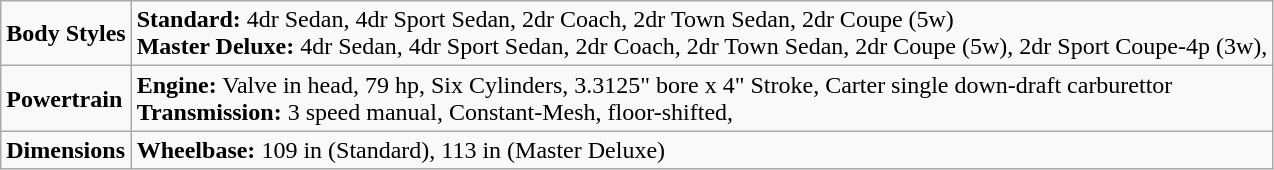<table class="wikitable">
<tr>
<td><strong>Body Styles</strong></td>
<td><strong>Standard:</strong> 4dr Sedan, 4dr Sport Sedan, 2dr Coach, 2dr Town Sedan, 2dr Coupe (5w)<br><strong>Master Deluxe:</strong> 4dr Sedan, 4dr Sport Sedan, 2dr Coach, 2dr Town Sedan, 2dr Coupe (5w), 2dr Sport Coupe-4p (3w),</td>
</tr>
<tr>
<td><strong>Powertrain</strong></td>
<td><strong>Engine:</strong> Valve in head, 79 hp, Six Cylinders, 3.3125" bore x 4" Stroke, Carter single down-draft carburettor<br><strong>Transmission:</strong> 3 speed manual, Constant-Mesh, floor-shifted,</td>
</tr>
<tr>
<td><strong>Dimensions</strong></td>
<td><strong>Wheelbase:</strong> 109 in (Standard), 113 in (Master Deluxe)</td>
</tr>
</table>
